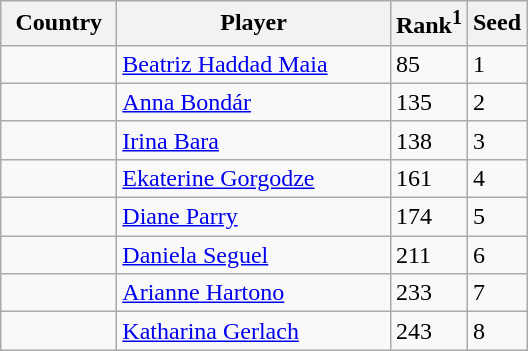<table class="sortable wikitable">
<tr>
<th width="70">Country</th>
<th width="175">Player</th>
<th>Rank<sup>1</sup></th>
<th>Seed</th>
</tr>
<tr>
<td></td>
<td><a href='#'>Beatriz Haddad Maia</a></td>
<td>85</td>
<td>1</td>
</tr>
<tr>
<td></td>
<td><a href='#'>Anna Bondár</a></td>
<td>135</td>
<td>2</td>
</tr>
<tr>
<td></td>
<td><a href='#'>Irina Bara</a></td>
<td>138</td>
<td>3</td>
</tr>
<tr>
<td></td>
<td><a href='#'>Ekaterine Gorgodze</a></td>
<td>161</td>
<td>4</td>
</tr>
<tr>
<td></td>
<td><a href='#'>Diane Parry</a></td>
<td>174</td>
<td>5</td>
</tr>
<tr>
<td></td>
<td><a href='#'>Daniela Seguel</a></td>
<td>211</td>
<td>6</td>
</tr>
<tr>
<td></td>
<td><a href='#'>Arianne Hartono</a></td>
<td>233</td>
<td>7</td>
</tr>
<tr>
<td></td>
<td><a href='#'>Katharina Gerlach</a></td>
<td>243</td>
<td>8</td>
</tr>
</table>
